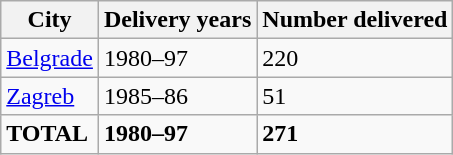<table class="wikitable">
<tr>
<th>City</th>
<th>Delivery years</th>
<th>Number delivered</th>
</tr>
<tr>
<td><a href='#'>Belgrade</a></td>
<td>1980–97</td>
<td>220</td>
</tr>
<tr>
<td><a href='#'>Zagreb</a></td>
<td>1985–86</td>
<td>51</td>
</tr>
<tr>
<td><strong>TOTAL</strong></td>
<td><strong>1980–97</strong></td>
<td><strong>271</strong></td>
</tr>
</table>
